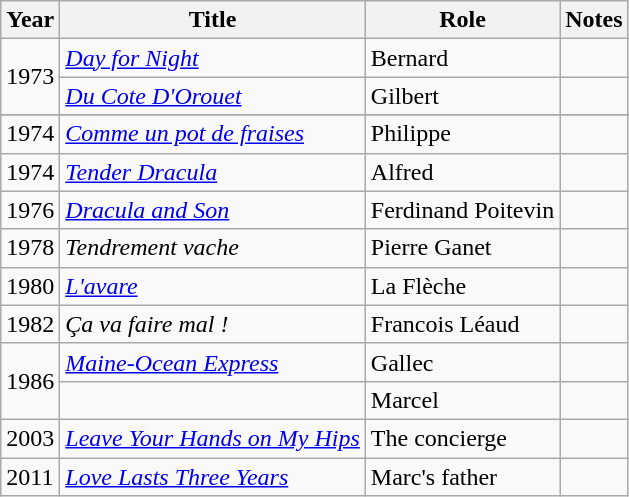<table class="wikitable sortable">
<tr>
<th>Year</th>
<th>Title</th>
<th>Role</th>
<th class="unsortable">Notes</th>
</tr>
<tr>
<td rowspan=2>1973</td>
<td><em><a href='#'>Day for Night</a></em></td>
<td>Bernard</td>
<td></td>
</tr>
<tr>
<td><em><a href='#'>Du Cote D'Orouet</a></em></td>
<td>Gilbert</td>
<td></td>
</tr>
<tr>
</tr>
<tr>
<td>1974</td>
<td><em><a href='#'>Comme un pot de fraises</a></em></td>
<td>Philippe</td>
<td></td>
</tr>
<tr>
<td>1974</td>
<td><em><a href='#'>Tender Dracula</a></em></td>
<td>Alfred</td>
<td></td>
</tr>
<tr>
<td>1976</td>
<td><em><a href='#'>Dracula and Son</a></em></td>
<td>Ferdinand Poitevin</td>
<td></td>
</tr>
<tr>
<td>1978</td>
<td><em>Tendrement vache</em></td>
<td>Pierre Ganet</td>
<td></td>
</tr>
<tr>
<td>1980</td>
<td><em><a href='#'>L'avare</a></em></td>
<td>La Flèche</td>
<td></td>
</tr>
<tr>
<td>1982</td>
<td><em>Ça va faire mal !</em></td>
<td>Francois Léaud</td>
<td></td>
</tr>
<tr>
<td rowspan=2>1986</td>
<td><em><a href='#'>Maine-Ocean Express</a></em></td>
<td>Gallec</td>
<td></td>
</tr>
<tr>
<td><em></em></td>
<td>Marcel</td>
<td></td>
</tr>
<tr>
<td>2003</td>
<td><em><a href='#'>Leave Your Hands on My Hips</a></em></td>
<td>The concierge</td>
<td></td>
</tr>
<tr>
<td>2011</td>
<td><em><a href='#'>Love Lasts Three Years</a></em></td>
<td>Marc's father</td>
<td></td>
</tr>
</table>
